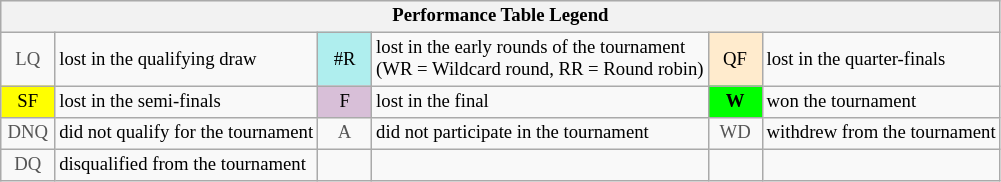<table class="wikitable" style="font-size:78%;">
<tr bgcolor="#efefef">
<th colspan="6">Performance Table Legend</th>
</tr>
<tr>
<td align="center" style="color:#555555;" width="30">LQ</td>
<td>lost in the qualifying draw</td>
<td align="center" style="background:#afeeee;">#R</td>
<td>lost in the early rounds of the tournament<br>(WR = Wildcard round, RR = Round robin)</td>
<td align="center" style="background:#ffebcd;">QF</td>
<td>lost in the quarter-finals</td>
</tr>
<tr>
<td align="center" style="background:yellow;">SF</td>
<td>lost in the semi-finals</td>
<td align="center" style="background:#D8BFD8;">F</td>
<td>lost in the final</td>
<td align="center" style="background:#00ff00;"><strong>W</strong></td>
<td>won the tournament</td>
</tr>
<tr>
<td align="center" style="color:#555555;" width="30">DNQ</td>
<td>did not qualify for the tournament</td>
<td align="center" style="color:#555555;" width="30">A</td>
<td>did not participate in the tournament</td>
<td align="center" style="color:#555555;" width="30">WD</td>
<td>withdrew from the tournament</td>
</tr>
<tr>
<td align="center" style="color:#555555;" width="30">DQ</td>
<td>disqualified from the tournament</td>
<td></td>
<td></td>
<td></td>
<td></td>
</tr>
</table>
